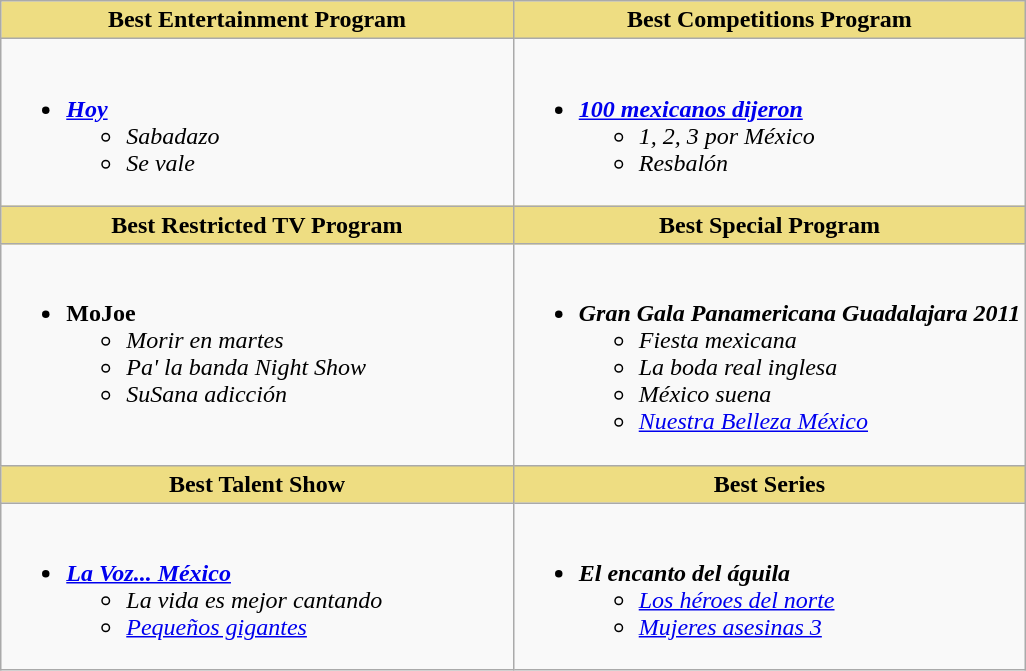<table class="wikitable">
<tr>
<th style="background:#EEDD82; width:50%">Best Entertainment Program</th>
<th style="background:#EEDD82; width:50%">Best Competitions Program</th>
</tr>
<tr>
<td valign="top"><br><ul><li><strong><em><a href='#'>Hoy</a></em></strong><ul><li><em>Sabadazo</em></li><li><em>Se vale</em></li></ul></li></ul></td>
<td valign="top"><br><ul><li><strong><em><a href='#'>100 mexicanos dijeron</a></em></strong><ul><li><em>1, 2, 3 por México</em></li><li><em>Resbalón</em></li></ul></li></ul></td>
</tr>
<tr>
<th style="background:#EEDD82; width:50%">Best Restricted TV Program</th>
<th style="background:#EEDD82; width:50%">Best Special Program</th>
</tr>
<tr>
<td valign="top"><br><ul><li><strong>MoJoe</strong><ul><li><em>Morir en martes</em></li><li><em>Pa' la banda Night Show</em></li><li><em>SuSana adicción</em></li></ul></li></ul></td>
<td valign="top"><br><ul><li><strong><em>Gran Gala Panamericana Guadalajara 2011</em></strong><ul><li><em>Fiesta mexicana</em></li><li><em>La boda real inglesa</em></li><li><em>México suena</em></li><li><em><a href='#'>Nuestra Belleza México</a></em></li></ul></li></ul></td>
</tr>
<tr>
<th style="background:#EEDD82; width:50%">Best Talent Show</th>
<th style="background:#EEDD82; width:50%">Best Series</th>
</tr>
<tr>
<td valign="top"><br><ul><li><strong><em><a href='#'>La Voz... México</a></em></strong><ul><li><em>La vida es mejor cantando</em></li><li><em><a href='#'>Pequeños gigantes</a></em></li></ul></li></ul></td>
<td valign="top"><br><ul><li><strong><em>El encanto del águila</em></strong><ul><li><em><a href='#'>Los héroes del norte</a></em></li><li><em><a href='#'>Mujeres asesinas 3</a></em></li></ul></li></ul></td>
</tr>
</table>
